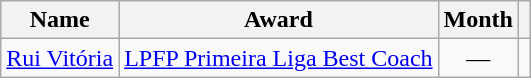<table class="wikitable" style="text-align:left;">
<tr>
<th>Name</th>
<th>Award</th>
<th>Month</th>
<th></th>
</tr>
<tr>
<td> <a href='#'>Rui Vitória</a></td>
<td align="center"><a href='#'>LPFP Primeira Liga Best Coach</a></td>
<td align="center">—</td>
<td align="center"></td>
</tr>
</table>
